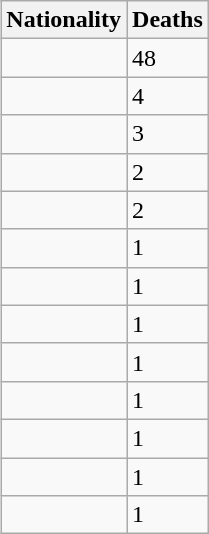<table class="wikitable" style="float:right; margin:10px">
<tr>
<th>Nationality</th>
<th>Deaths</th>
</tr>
<tr>
<td></td>
<td>48</td>
</tr>
<tr>
<td></td>
<td>4</td>
</tr>
<tr>
<td></td>
<td>3</td>
</tr>
<tr>
<td></td>
<td>2</td>
</tr>
<tr>
<td></td>
<td>2</td>
</tr>
<tr>
<td></td>
<td>1</td>
</tr>
<tr>
<td></td>
<td>1</td>
</tr>
<tr>
<td></td>
<td>1</td>
</tr>
<tr>
<td></td>
<td>1</td>
</tr>
<tr>
<td></td>
<td>1</td>
</tr>
<tr>
<td></td>
<td>1</td>
</tr>
<tr>
<td></td>
<td>1</td>
</tr>
<tr>
<td></td>
<td>1</td>
</tr>
</table>
